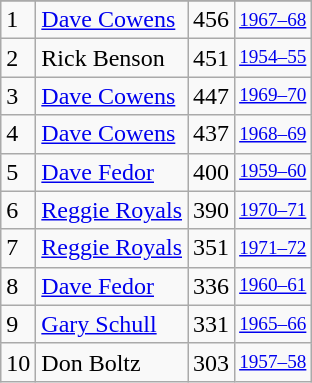<table class="wikitable">
<tr>
</tr>
<tr>
<td>1</td>
<td><a href='#'>Dave Cowens</a></td>
<td>456</td>
<td style="font-size:80%;"><a href='#'>1967–68</a></td>
</tr>
<tr>
<td>2</td>
<td>Rick Benson</td>
<td>451</td>
<td style="font-size:80%;"><a href='#'>1954–55</a></td>
</tr>
<tr>
<td>3</td>
<td><a href='#'>Dave Cowens</a></td>
<td>447</td>
<td style="font-size:80%;"><a href='#'>1969–70</a></td>
</tr>
<tr>
<td>4</td>
<td><a href='#'>Dave Cowens</a></td>
<td>437</td>
<td style="font-size:80%;"><a href='#'>1968–69</a></td>
</tr>
<tr>
<td>5</td>
<td><a href='#'>Dave Fedor</a></td>
<td>400</td>
<td style="font-size:80%;"><a href='#'>1959–60</a></td>
</tr>
<tr>
<td>6</td>
<td><a href='#'>Reggie Royals</a></td>
<td>390</td>
<td style="font-size:80%;"><a href='#'>1970–71</a></td>
</tr>
<tr>
<td>7</td>
<td><a href='#'>Reggie Royals</a></td>
<td>351</td>
<td style="font-size:80%;"><a href='#'>1971–72</a></td>
</tr>
<tr>
<td>8</td>
<td><a href='#'>Dave Fedor</a></td>
<td>336</td>
<td style="font-size:80%;"><a href='#'>1960–61</a></td>
</tr>
<tr>
<td>9</td>
<td><a href='#'>Gary Schull</a></td>
<td>331</td>
<td style="font-size:80%;"><a href='#'>1965–66</a></td>
</tr>
<tr>
<td>10</td>
<td>Don Boltz</td>
<td>303</td>
<td style="font-size:80%;"><a href='#'>1957–58</a></td>
</tr>
</table>
